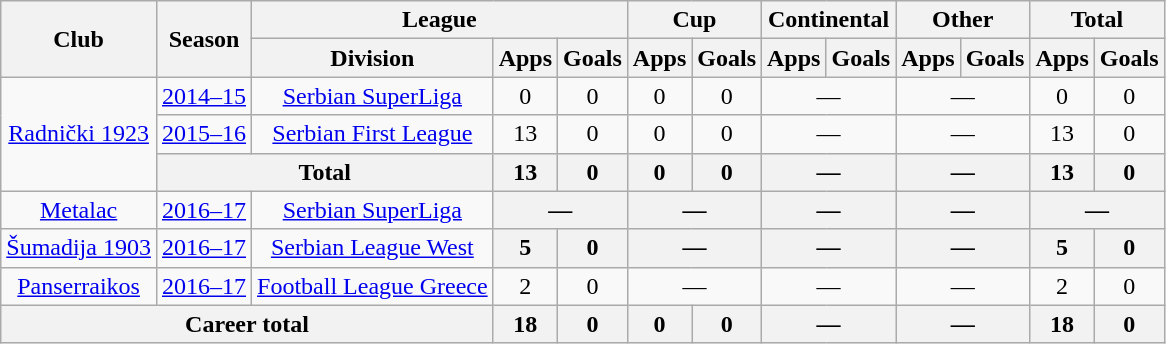<table class="wikitable" style="text-align:center">
<tr>
<th rowspan="2">Club</th>
<th rowspan="2">Season</th>
<th colspan="3">League</th>
<th colspan="2">Cup</th>
<th colspan="2">Continental</th>
<th colspan="2">Other</th>
<th colspan="2">Total</th>
</tr>
<tr>
<th>Division</th>
<th>Apps</th>
<th>Goals</th>
<th>Apps</th>
<th>Goals</th>
<th>Apps</th>
<th>Goals</th>
<th>Apps</th>
<th>Goals</th>
<th>Apps</th>
<th>Goals</th>
</tr>
<tr>
<td rowspan="3"><a href='#'>Radnički 1923</a></td>
<td><a href='#'>2014–15</a></td>
<td><a href='#'>Serbian SuperLiga</a></td>
<td>0</td>
<td>0</td>
<td>0</td>
<td>0</td>
<td colspan="2">—</td>
<td colspan="2">—</td>
<td>0</td>
<td>0</td>
</tr>
<tr>
<td><a href='#'>2015–16</a></td>
<td><a href='#'>Serbian First League</a></td>
<td>13</td>
<td>0</td>
<td>0</td>
<td>0</td>
<td colspan="2">—</td>
<td colspan="2">—</td>
<td>13</td>
<td>0</td>
</tr>
<tr>
<th colspan="2">Total</th>
<th>13</th>
<th>0</th>
<th>0</th>
<th>0</th>
<th colspan="2">—</th>
<th colspan="2">—</th>
<th>13</th>
<th>0</th>
</tr>
<tr>
<td><a href='#'>Metalac</a></td>
<td><a href='#'>2016–17</a></td>
<td><a href='#'>Serbian SuperLiga</a></td>
<th colspan="2">—</th>
<th colspan="2">—</th>
<th colspan="2">—</th>
<th colspan="2">—</th>
<th colspan="2">—</th>
</tr>
<tr>
<td><a href='#'>Šumadija 1903</a></td>
<td><a href='#'>2016–17</a></td>
<td><a href='#'>Serbian League West</a></td>
<th>5</th>
<th>0</th>
<th colspan="2">—</th>
<th colspan="2">—</th>
<th colspan="2">—</th>
<th>5</th>
<th>0</th>
</tr>
<tr>
<td><a href='#'>Panserraikos</a></td>
<td><a href='#'>2016–17</a></td>
<td><a href='#'>Football League Greece</a></td>
<td>2</td>
<td>0</td>
<td colspan="2">—</td>
<td colspan="2">—</td>
<td colspan="2">—</td>
<td>2</td>
<td>0</td>
</tr>
<tr>
<th colspan="3">Career total</th>
<th>18</th>
<th>0</th>
<th>0</th>
<th>0</th>
<th colspan="2">—</th>
<th colspan="2">—</th>
<th>18</th>
<th>0</th>
</tr>
</table>
